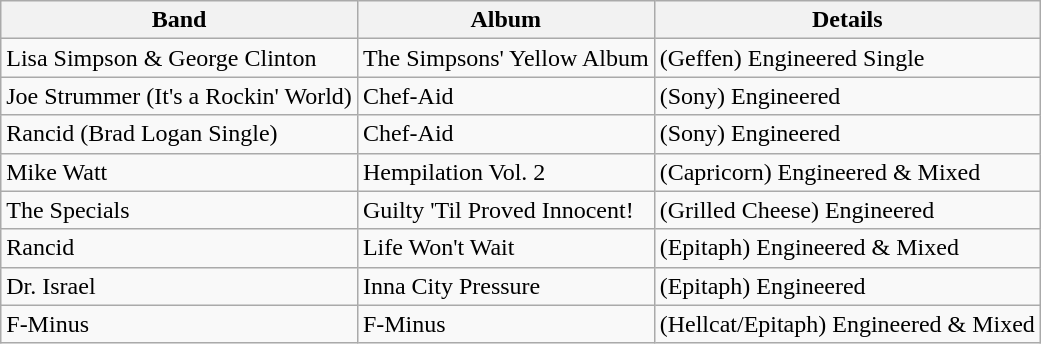<table class="wikitable" border="1">
<tr>
<th>Band</th>
<th>Album</th>
<th>Details</th>
</tr>
<tr>
<td>Lisa Simpson & George Clinton</td>
<td>The Simpsons' Yellow Album</td>
<td>(Geffen) Engineered Single</td>
</tr>
<tr>
<td>Joe Strummer (It's a Rockin' World)</td>
<td>Chef-Aid</td>
<td>(Sony) Engineered</td>
</tr>
<tr>
<td>Rancid (Brad Logan Single)</td>
<td>Chef-Aid</td>
<td>(Sony) Engineered</td>
</tr>
<tr>
<td>Mike Watt</td>
<td>Hempilation Vol. 2</td>
<td>(Capricorn) Engineered & Mixed</td>
</tr>
<tr>
<td>The Specials</td>
<td>Guilty 'Til Proved Innocent!</td>
<td>(Grilled Cheese) Engineered</td>
</tr>
<tr>
<td>Rancid</td>
<td>Life Won't Wait</td>
<td>(Epitaph) Engineered & Mixed</td>
</tr>
<tr>
<td>Dr. Israel</td>
<td>Inna City Pressure</td>
<td>(Epitaph) Engineered</td>
</tr>
<tr>
<td>F-Minus</td>
<td>F-Minus</td>
<td>(Hellcat/Epitaph) Engineered & Mixed</td>
</tr>
</table>
